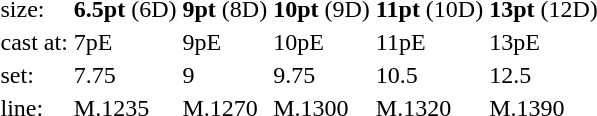<table style="margin-left:40px;">
<tr>
<td>size:</td>
<td><strong>6.5pt</strong> (6D)</td>
<td><strong>9pt</strong> (8D)</td>
<td><strong>10pt</strong> (9D)</td>
<td><strong>11pt</strong> (10D)</td>
<td><strong>13pt</strong> (12D)</td>
</tr>
<tr>
<td>cast at:</td>
<td>7pE</td>
<td>9pE</td>
<td>10pE</td>
<td>11pE</td>
<td>13pE</td>
</tr>
<tr>
<td>set:</td>
<td>7.75</td>
<td>9</td>
<td>9.75</td>
<td>10.5</td>
<td>12.5</td>
</tr>
<tr>
<td>line:</td>
<td>M.1235</td>
<td>M.1270</td>
<td>M.1300</td>
<td>M.1320</td>
<td>M.1390</td>
</tr>
</table>
